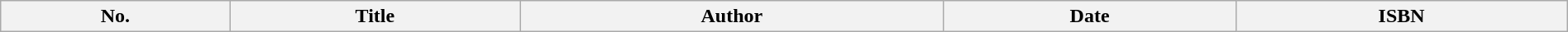<table class="wikitable" style="width:100%;">
<tr>
<th>No.</th>
<th>Title</th>
<th>Author</th>
<th>Date</th>
<th>ISBN<br></th>
</tr>
</table>
